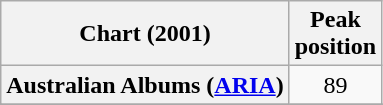<table class="wikitable sortable plainrowheaders" style="text-align:center">
<tr>
<th scope="col">Chart (2001)</th>
<th scope="col">Peak<br>position</th>
</tr>
<tr>
<th scope="row">Australian Albums (<a href='#'>ARIA</a>)</th>
<td>89</td>
</tr>
<tr>
</tr>
<tr>
</tr>
<tr>
</tr>
<tr>
</tr>
<tr>
</tr>
</table>
